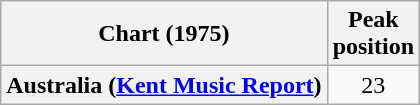<table class="wikitable sortable plainrowheaders" style="text-align:center">
<tr>
<th>Chart (1975)</th>
<th>Peak<br>position</th>
</tr>
<tr>
<th scope="row">Australia (<a href='#'>Kent Music Report</a>)</th>
<td>23</td>
</tr>
</table>
